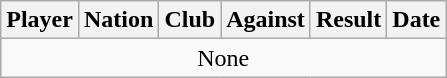<table class="wikitable">
<tr>
<th>Player</th>
<th>Nation</th>
<th>Club</th>
<th>Against</th>
<th style="text-align:center">Result</th>
<th>Date</th>
</tr>
<tr>
<td colspan=6 align=center>None</td>
</tr>
</table>
